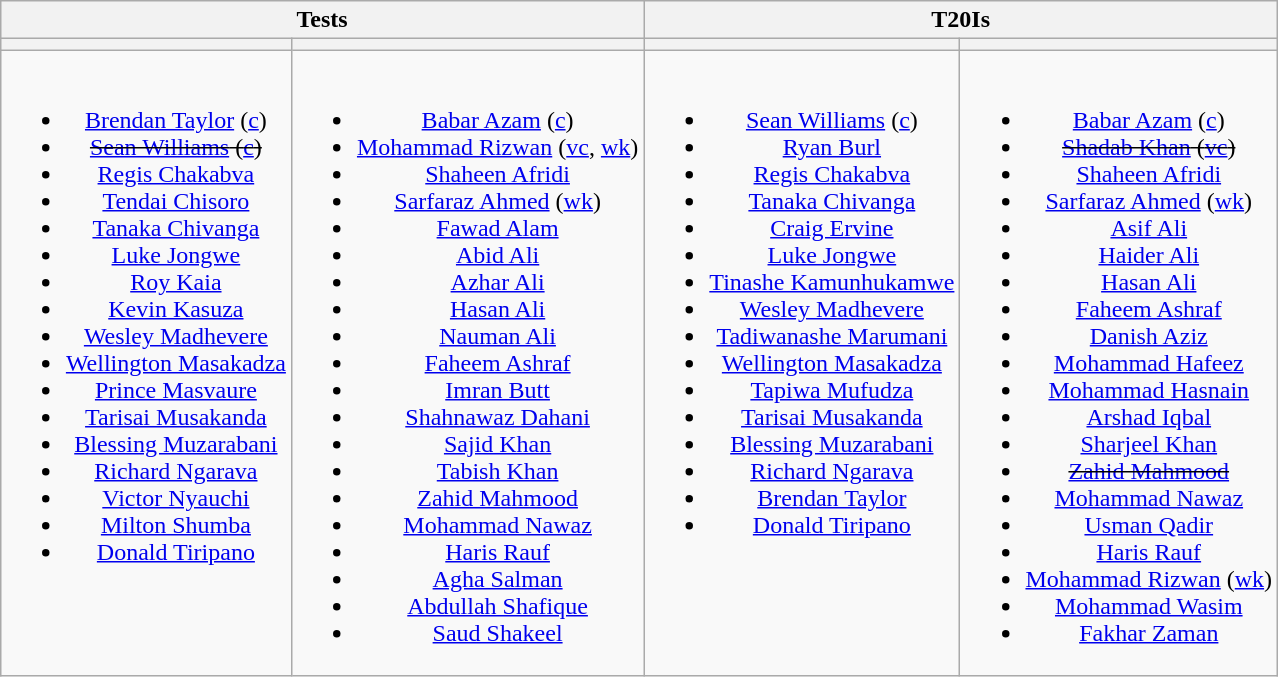<table class="wikitable" style="text-align:center; margin:auto">
<tr>
<th colspan=2>Tests</th>
<th colspan=2>T20Is</th>
</tr>
<tr>
<th></th>
<th></th>
<th></th>
<th></th>
</tr>
<tr style="vertical-align:top">
<td><br><ul><li><a href='#'>Brendan Taylor</a> (<a href='#'>c</a>)</li><li><s><a href='#'>Sean Williams</a> (<a href='#'>c</a>)</s></li><li><a href='#'>Regis Chakabva</a></li><li><a href='#'>Tendai Chisoro</a></li><li><a href='#'>Tanaka Chivanga</a></li><li><a href='#'>Luke Jongwe</a></li><li><a href='#'>Roy Kaia</a></li><li><a href='#'>Kevin Kasuza</a></li><li><a href='#'>Wesley Madhevere</a></li><li><a href='#'>Wellington Masakadza</a></li><li><a href='#'>Prince Masvaure</a></li><li><a href='#'>Tarisai Musakanda</a></li><li><a href='#'>Blessing Muzarabani</a></li><li><a href='#'>Richard Ngarava</a></li><li><a href='#'>Victor Nyauchi</a></li><li><a href='#'>Milton Shumba</a></li><li><a href='#'>Donald Tiripano</a></li></ul></td>
<td><br><ul><li><a href='#'>Babar Azam</a> (<a href='#'>c</a>)</li><li><a href='#'>Mohammad Rizwan</a> (<a href='#'>vc</a>, <a href='#'>wk</a>)</li><li><a href='#'>Shaheen Afridi</a></li><li><a href='#'>Sarfaraz Ahmed</a> (<a href='#'>wk</a>)</li><li><a href='#'>Fawad Alam</a></li><li><a href='#'>Abid Ali</a></li><li><a href='#'>Azhar Ali</a></li><li><a href='#'>Hasan Ali</a></li><li><a href='#'>Nauman Ali</a></li><li><a href='#'>Faheem Ashraf</a></li><li><a href='#'>Imran Butt</a></li><li><a href='#'>Shahnawaz Dahani</a></li><li><a href='#'>Sajid Khan</a></li><li><a href='#'>Tabish Khan</a></li><li><a href='#'>Zahid Mahmood</a></li><li><a href='#'>Mohammad Nawaz</a></li><li><a href='#'>Haris Rauf</a></li><li><a href='#'>Agha Salman</a></li><li><a href='#'>Abdullah Shafique</a></li><li><a href='#'>Saud Shakeel</a></li></ul></td>
<td><br><ul><li><a href='#'>Sean Williams</a> (<a href='#'>c</a>)</li><li><a href='#'>Ryan Burl</a></li><li><a href='#'>Regis Chakabva</a></li><li><a href='#'>Tanaka Chivanga</a></li><li><a href='#'>Craig Ervine</a></li><li><a href='#'>Luke Jongwe</a></li><li><a href='#'>Tinashe Kamunhukamwe</a></li><li><a href='#'>Wesley Madhevere</a></li><li><a href='#'>Tadiwanashe Marumani</a></li><li><a href='#'>Wellington Masakadza</a></li><li><a href='#'>Tapiwa Mufudza</a></li><li><a href='#'>Tarisai Musakanda</a></li><li><a href='#'>Blessing Muzarabani</a></li><li><a href='#'>Richard Ngarava</a></li><li><a href='#'>Brendan Taylor</a></li><li><a href='#'>Donald Tiripano</a></li></ul></td>
<td><br><ul><li><a href='#'>Babar Azam</a> (<a href='#'>c</a>)</li><li><s><a href='#'>Shadab Khan</a> (<a href='#'>vc</a>)</s></li><li><a href='#'>Shaheen Afridi</a></li><li><a href='#'>Sarfaraz Ahmed</a> (<a href='#'>wk</a>)</li><li><a href='#'>Asif Ali</a></li><li><a href='#'>Haider Ali</a></li><li><a href='#'>Hasan Ali</a></li><li><a href='#'>Faheem Ashraf</a></li><li><a href='#'>Danish Aziz</a></li><li><a href='#'>Mohammad Hafeez</a></li><li><a href='#'>Mohammad Hasnain</a></li><li><a href='#'>Arshad Iqbal</a></li><li><a href='#'>Sharjeel Khan</a></li><li><s><a href='#'>Zahid Mahmood</a></s></li><li><a href='#'>Mohammad Nawaz</a></li><li><a href='#'>Usman Qadir</a></li><li><a href='#'>Haris Rauf</a></li><li><a href='#'>Mohammad Rizwan</a> (<a href='#'>wk</a>)</li><li><a href='#'>Mohammad Wasim</a></li><li><a href='#'>Fakhar Zaman</a></li></ul></td>
</tr>
</table>
